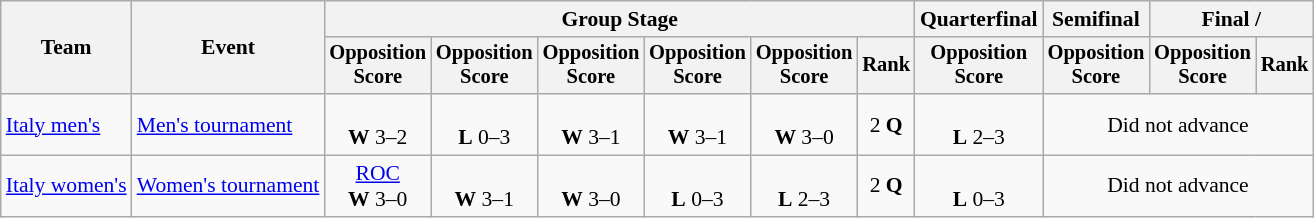<table class=wikitable style=font-size:90%>
<tr>
<th rowspan=2>Team</th>
<th rowspan=2>Event</th>
<th colspan=6>Group Stage</th>
<th>Quarterfinal</th>
<th>Semifinal</th>
<th colspan=2>Final / </th>
</tr>
<tr style=font-size:95%>
<th>Opposition<br>Score</th>
<th>Opposition<br>Score</th>
<th>Opposition<br>Score</th>
<th>Opposition<br>Score</th>
<th>Opposition<br>Score</th>
<th>Rank</th>
<th>Opposition<br>Score</th>
<th>Opposition<br>Score</th>
<th>Opposition<br>Score</th>
<th>Rank</th>
</tr>
<tr align=center>
<td align=left><a href='#'>Italy men's</a></td>
<td align=left><a href='#'>Men's tournament</a></td>
<td><br><strong>W</strong> 3–2</td>
<td><br> <strong>L</strong> 0–3</td>
<td><br><strong>W</strong> 3–1</td>
<td><br><strong>W</strong> 3–1</td>
<td><br><strong>W</strong> 3–0</td>
<td>2 <strong>Q</strong></td>
<td><br><strong>L</strong> 2–3</td>
<td colspan=3>Did not advance</td>
</tr>
<tr align=center>
<td align=left><a href='#'>Italy women's</a></td>
<td align=left><a href='#'>Women's tournament</a></td>
<td> <a href='#'>ROC</a><br><strong>W</strong> 3–0</td>
<td><br><strong>W</strong> 3–1</td>
<td><br><strong>W</strong> 3–0</td>
<td><br><strong>L</strong> 0–3</td>
<td><br><strong>L</strong> 2–3</td>
<td>2 <strong>Q</strong></td>
<td><br><strong>L</strong> 0–3</td>
<td colspan=3>Did not advance</td>
</tr>
</table>
